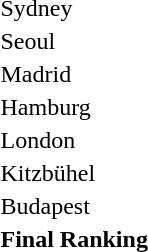<table>
<tr>
<td>Sydney</td>
<td></td>
<td></td>
<td></td>
</tr>
<tr>
<td>Seoul</td>
<td></td>
<td></td>
<td></td>
</tr>
<tr>
<td>Madrid</td>
<td></td>
<td></td>
<td></td>
</tr>
<tr>
<td>Hamburg</td>
<td></td>
<td></td>
<td></td>
</tr>
<tr>
<td>London</td>
<td></td>
<td></td>
<td></td>
</tr>
<tr>
<td>Kitzbühel</td>
<td></td>
<td></td>
<td></td>
</tr>
<tr>
<td>Budapest</td>
<td></td>
<td></td>
<td></td>
</tr>
<tr>
<td><strong>Final Ranking</strong></td>
<td></td>
<td></td>
<td></td>
</tr>
<tr>
</tr>
</table>
